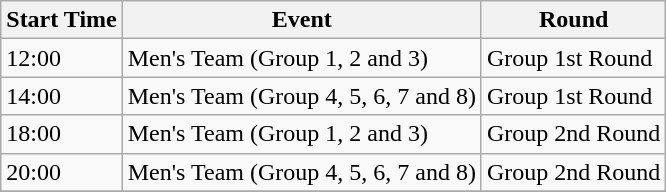<table class="wikitable">
<tr>
<th>Start Time</th>
<th>Event</th>
<th>Round</th>
</tr>
<tr>
<td>12:00</td>
<td>Men's Team (Group 1, 2 and 3)</td>
<td>Group 1st Round</td>
</tr>
<tr>
<td>14:00</td>
<td>Men's Team (Group 4, 5, 6, 7 and 8)</td>
<td>Group 1st Round</td>
</tr>
<tr>
<td>18:00</td>
<td>Men's Team (Group 1, 2 and 3)</td>
<td>Group 2nd Round</td>
</tr>
<tr>
<td>20:00</td>
<td>Men's Team (Group 4, 5, 6, 7 and 8)</td>
<td>Group 2nd Round</td>
</tr>
<tr>
</tr>
</table>
